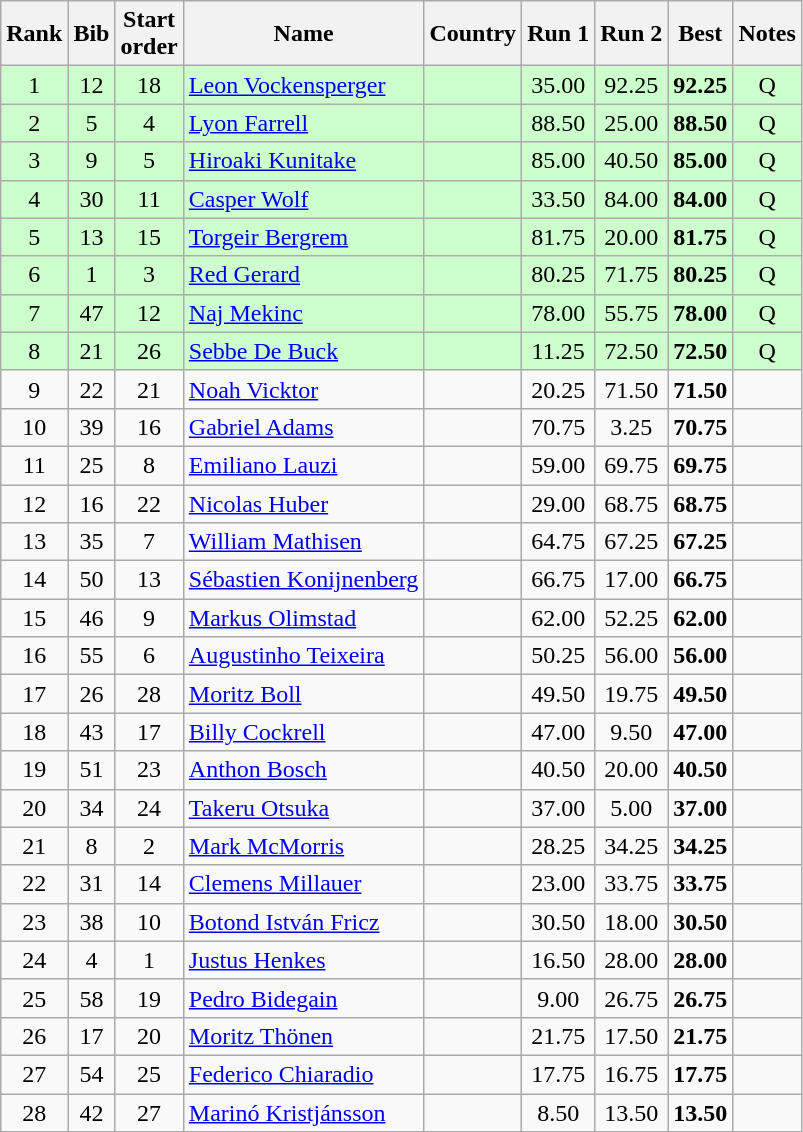<table class="wikitable sortable" style="text-align:center">
<tr>
<th>Rank</th>
<th>Bib</th>
<th>Start<br>order</th>
<th>Name</th>
<th>Country</th>
<th>Run 1</th>
<th>Run 2</th>
<th>Best</th>
<th>Notes</th>
</tr>
<tr bgcolor=ccffcc>
<td>1</td>
<td>12</td>
<td>18</td>
<td align=left><a href='#'>Leon Vockensperger</a></td>
<td align=left></td>
<td>35.00</td>
<td>92.25</td>
<td><strong>92.25</strong></td>
<td>Q</td>
</tr>
<tr bgcolor=ccffcc>
<td>2</td>
<td>5</td>
<td>4</td>
<td align=left><a href='#'>Lyon Farrell</a></td>
<td align=left></td>
<td>88.50</td>
<td>25.00</td>
<td><strong>88.50</strong></td>
<td>Q</td>
</tr>
<tr bgcolor=ccffcc>
<td>3</td>
<td>9</td>
<td>5</td>
<td align=left><a href='#'>Hiroaki Kunitake</a></td>
<td align=left></td>
<td>85.00</td>
<td>40.50</td>
<td><strong>85.00</strong></td>
<td>Q</td>
</tr>
<tr bgcolor=ccffcc>
<td>4</td>
<td>30</td>
<td>11</td>
<td align=left><a href='#'>Casper Wolf</a></td>
<td align=left></td>
<td>33.50</td>
<td>84.00</td>
<td><strong>84.00</strong></td>
<td>Q</td>
</tr>
<tr bgcolor=ccffcc>
<td>5</td>
<td>13</td>
<td>15</td>
<td align=left><a href='#'>Torgeir Bergrem</a></td>
<td align=left></td>
<td>81.75</td>
<td>20.00</td>
<td><strong>81.75</strong></td>
<td>Q</td>
</tr>
<tr bgcolor=ccffcc>
<td>6</td>
<td>1</td>
<td>3</td>
<td align=left><a href='#'>Red Gerard</a></td>
<td align=left></td>
<td>80.25</td>
<td>71.75</td>
<td><strong>80.25</strong></td>
<td>Q</td>
</tr>
<tr bgcolor=ccffcc>
<td>7</td>
<td>47</td>
<td>12</td>
<td align=left><a href='#'>Naj Mekinc</a></td>
<td align=left></td>
<td>78.00</td>
<td>55.75</td>
<td><strong>78.00</strong></td>
<td>Q</td>
</tr>
<tr bgcolor=ccffcc>
<td>8</td>
<td>21</td>
<td>26</td>
<td align=left><a href='#'>Sebbe De Buck</a></td>
<td align=left></td>
<td>11.25</td>
<td>72.50</td>
<td><strong>72.50</strong></td>
<td>Q</td>
</tr>
<tr>
<td>9</td>
<td>22</td>
<td>21</td>
<td align=left><a href='#'>Noah Vicktor</a></td>
<td align=left></td>
<td>20.25</td>
<td>71.50</td>
<td><strong>71.50</strong></td>
<td></td>
</tr>
<tr>
<td>10</td>
<td>39</td>
<td>16</td>
<td align=left><a href='#'>Gabriel Adams</a></td>
<td align=left></td>
<td>70.75</td>
<td>3.25</td>
<td><strong>70.75</strong></td>
<td></td>
</tr>
<tr>
<td>11</td>
<td>25</td>
<td>8</td>
<td align=left><a href='#'>Emiliano Lauzi</a></td>
<td align=left></td>
<td>59.00</td>
<td>69.75</td>
<td><strong>69.75</strong></td>
<td></td>
</tr>
<tr>
<td>12</td>
<td>16</td>
<td>22</td>
<td align=left><a href='#'>Nicolas Huber</a></td>
<td align=left></td>
<td>29.00</td>
<td>68.75</td>
<td><strong>68.75</strong></td>
<td></td>
</tr>
<tr>
<td>13</td>
<td>35</td>
<td>7</td>
<td align=left><a href='#'>William Mathisen</a></td>
<td align=left></td>
<td>64.75</td>
<td>67.25</td>
<td><strong>67.25</strong></td>
<td></td>
</tr>
<tr>
<td>14</td>
<td>50</td>
<td>13</td>
<td align=left><a href='#'>Sébastien Konijnenberg</a></td>
<td align=left></td>
<td>66.75</td>
<td>17.00</td>
<td><strong>66.75</strong></td>
<td></td>
</tr>
<tr>
<td>15</td>
<td>46</td>
<td>9</td>
<td align=left><a href='#'>Markus Olimstad</a></td>
<td align=left></td>
<td>62.00</td>
<td>52.25</td>
<td><strong>62.00</strong></td>
<td></td>
</tr>
<tr>
<td>16</td>
<td>55</td>
<td>6</td>
<td align=left><a href='#'>Augustinho Teixeira</a></td>
<td align=left></td>
<td>50.25</td>
<td>56.00</td>
<td><strong>56.00</strong></td>
<td></td>
</tr>
<tr>
<td>17</td>
<td>26</td>
<td>28</td>
<td align=left><a href='#'>Moritz Boll</a></td>
<td align=left></td>
<td>49.50</td>
<td>19.75</td>
<td><strong>49.50</strong></td>
<td></td>
</tr>
<tr>
<td>18</td>
<td>43</td>
<td>17</td>
<td align=left><a href='#'>Billy Cockrell</a></td>
<td align=left></td>
<td>47.00</td>
<td>9.50</td>
<td><strong>47.00</strong></td>
<td></td>
</tr>
<tr>
<td>19</td>
<td>51</td>
<td>23</td>
<td align=left><a href='#'>Anthon Bosch</a></td>
<td align=left></td>
<td>40.50</td>
<td>20.00</td>
<td><strong>40.50</strong></td>
<td></td>
</tr>
<tr>
<td>20</td>
<td>34</td>
<td>24</td>
<td align=left><a href='#'>Takeru Otsuka</a></td>
<td align=left></td>
<td>37.00</td>
<td>5.00</td>
<td><strong>37.00</strong></td>
<td></td>
</tr>
<tr>
<td>21</td>
<td>8</td>
<td>2</td>
<td align=left><a href='#'>Mark McMorris</a></td>
<td align=left></td>
<td>28.25</td>
<td>34.25</td>
<td><strong>34.25</strong></td>
<td></td>
</tr>
<tr>
<td>22</td>
<td>31</td>
<td>14</td>
<td align=left><a href='#'>Clemens Millauer</a></td>
<td align=left></td>
<td>23.00</td>
<td>33.75</td>
<td><strong>33.75</strong></td>
<td></td>
</tr>
<tr>
<td>23</td>
<td>38</td>
<td>10</td>
<td align=left><a href='#'>Botond István Fricz</a></td>
<td align=left></td>
<td>30.50</td>
<td>18.00</td>
<td><strong>30.50</strong></td>
<td></td>
</tr>
<tr>
<td>24</td>
<td>4</td>
<td>1</td>
<td align=left><a href='#'>Justus Henkes</a></td>
<td align=left></td>
<td>16.50</td>
<td>28.00</td>
<td><strong>28.00</strong></td>
<td></td>
</tr>
<tr>
<td>25</td>
<td>58</td>
<td>19</td>
<td align=left><a href='#'>Pedro Bidegain</a></td>
<td align=left></td>
<td>9.00</td>
<td>26.75</td>
<td><strong>26.75</strong></td>
<td></td>
</tr>
<tr>
<td>26</td>
<td>17</td>
<td>20</td>
<td align=left><a href='#'>Moritz Thönen</a></td>
<td align=left></td>
<td>21.75</td>
<td>17.50</td>
<td><strong>21.75</strong></td>
<td></td>
</tr>
<tr>
<td>27</td>
<td>54</td>
<td>25</td>
<td align=left><a href='#'>Federico Chiaradio</a></td>
<td align=left></td>
<td>17.75</td>
<td>16.75</td>
<td><strong>17.75</strong></td>
<td></td>
</tr>
<tr>
<td>28</td>
<td>42</td>
<td>27</td>
<td align=left><a href='#'>Marinó Kristjánsson</a></td>
<td align=left></td>
<td>8.50</td>
<td>13.50</td>
<td><strong>13.50</strong></td>
<td></td>
</tr>
</table>
